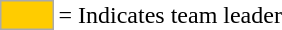<table>
<tr>
<td style="background:#fc0; border:1px solid #aaa; width:2em;"></td>
<td>= Indicates team leader</td>
</tr>
</table>
